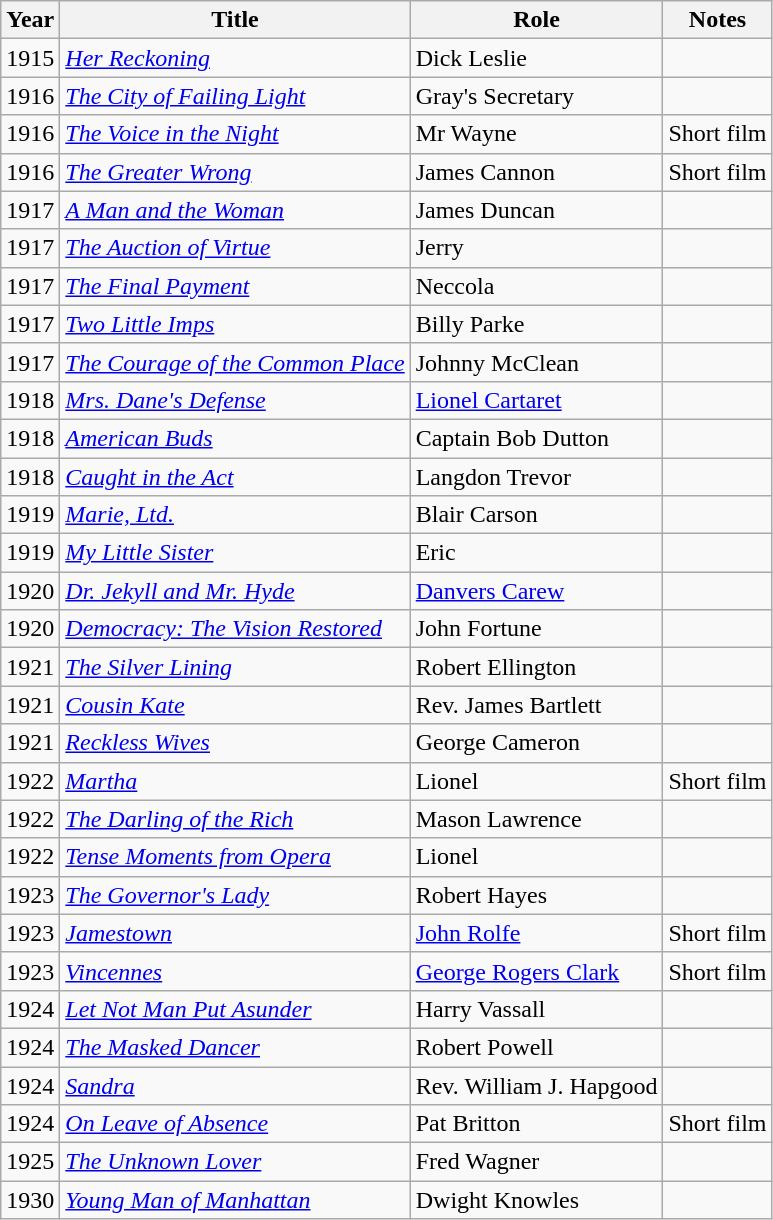<table class="wikitable sortable">
<tr>
<th>Year</th>
<th>Title</th>
<th>Role</th>
<th>Notes</th>
</tr>
<tr>
<td>1915</td>
<td><em><a href='#'>Her Reckoning</a></em></td>
<td>Dick Leslie</td>
<td></td>
</tr>
<tr>
<td>1916</td>
<td><em><a href='#'>The City of Failing Light</a></em></td>
<td>Gray's Secretary</td>
<td></td>
</tr>
<tr>
<td>1916</td>
<td><em><a href='#'>The Voice in the Night</a></em></td>
<td>Mr Wayne</td>
<td>Short film</td>
</tr>
<tr>
<td>1916</td>
<td><em><a href='#'>The Greater Wrong</a></em></td>
<td>James Cannon</td>
<td>Short film</td>
</tr>
<tr>
<td>1917</td>
<td><em><a href='#'>A Man and the Woman</a></em></td>
<td>James Duncan</td>
<td></td>
</tr>
<tr>
<td>1917</td>
<td><em><a href='#'>The Auction of Virtue</a></em></td>
<td>Jerry</td>
<td></td>
</tr>
<tr>
<td>1917</td>
<td><em><a href='#'>The Final Payment</a></em></td>
<td>Neccola</td>
<td></td>
</tr>
<tr>
<td>1917</td>
<td><em><a href='#'>Two Little Imps</a></em></td>
<td>Billy Parke</td>
<td></td>
</tr>
<tr>
<td>1917</td>
<td><em><a href='#'>The Courage of the Common Place</a></em></td>
<td>Johnny McClean</td>
<td></td>
</tr>
<tr>
<td>1918</td>
<td><em><a href='#'>Mrs. Dane's Defense</a></em></td>
<td><a href='#'>Lionel Cartaret</a></td>
<td></td>
</tr>
<tr>
<td>1918</td>
<td><em><a href='#'>American Buds</a></em></td>
<td>Captain Bob Dutton</td>
<td></td>
</tr>
<tr>
<td>1918</td>
<td><em><a href='#'>Caught in the Act</a></em></td>
<td>Langdon Trevor</td>
<td></td>
</tr>
<tr>
<td>1919</td>
<td><em><a href='#'>Marie, Ltd.</a></em></td>
<td>Blair Carson</td>
<td></td>
</tr>
<tr>
<td>1919</td>
<td><em><a href='#'>My Little Sister</a></em></td>
<td>Eric</td>
<td></td>
</tr>
<tr>
<td>1920</td>
<td><em><a href='#'>Dr. Jekyll and Mr. Hyde</a></em></td>
<td><a href='#'>Danvers Carew</a></td>
<td></td>
</tr>
<tr>
<td>1920</td>
<td><em><a href='#'>Democracy: The Vision Restored</a></em></td>
<td>John Fortune</td>
<td></td>
</tr>
<tr>
<td>1921</td>
<td><em><a href='#'>The Silver Lining</a></em></td>
<td>Robert Ellington</td>
<td></td>
</tr>
<tr>
<td>1921</td>
<td><em><a href='#'>Cousin Kate</a></em></td>
<td>Rev. James Bartlett</td>
<td></td>
</tr>
<tr>
<td>1921</td>
<td><em><a href='#'>Reckless Wives</a></em></td>
<td>George Cameron</td>
<td></td>
</tr>
<tr>
<td>1922</td>
<td><em><a href='#'>Martha</a></em></td>
<td>Lionel</td>
<td>Short film</td>
</tr>
<tr>
<td>1922</td>
<td><em><a href='#'>The Darling of the Rich</a></em></td>
<td>Mason Lawrence</td>
<td></td>
</tr>
<tr>
<td>1922</td>
<td><em><a href='#'>Tense Moments from Opera</a></em></td>
<td>Lionel</td>
<td></td>
</tr>
<tr>
<td>1923</td>
<td><em><a href='#'>The Governor's Lady</a></em></td>
<td>Robert Hayes</td>
<td></td>
</tr>
<tr>
<td>1923</td>
<td><em><a href='#'>Jamestown</a></em></td>
<td><a href='#'>John Rolfe</a></td>
<td>Short film</td>
</tr>
<tr>
<td>1923</td>
<td><em><a href='#'>Vincennes</a></em></td>
<td><a href='#'>George Rogers Clark</a></td>
<td>Short film</td>
</tr>
<tr>
<td>1924</td>
<td><em><a href='#'>Let Not Man Put Asunder</a></em></td>
<td>Harry Vassall</td>
<td></td>
</tr>
<tr>
<td>1924</td>
<td><em><a href='#'>The Masked Dancer</a></em></td>
<td>Robert Powell</td>
<td></td>
</tr>
<tr>
<td>1924</td>
<td><em><a href='#'>Sandra</a></em></td>
<td>Rev. William J. Hapgood</td>
<td></td>
</tr>
<tr>
<td>1924</td>
<td><em><a href='#'>On Leave of Absence</a></em></td>
<td>Pat Britton</td>
<td>Short film</td>
</tr>
<tr>
<td>1925</td>
<td><em><a href='#'>The Unknown Lover</a></em></td>
<td>Fred Wagner</td>
<td></td>
</tr>
<tr>
<td>1930</td>
<td><em><a href='#'>Young Man of Manhattan</a></em></td>
<td>Dwight Knowles</td>
<td></td>
</tr>
</table>
